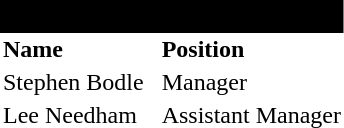<table class="toccolors" border="0" cellpadding="2" cellspacing="0"  style="float:left; margin:.25em;">
<tr>
<th style="text-align:left; background:#000;"><span>Coaching Staff</span></th>
<th ! colspan="2"  style="text-align:left; background:#000;"></th>
</tr>
<tr>
<th style="text-align:left; background:#fff;"><span>Name</span></th>
<th colspan="2"  style="text-align:left; background:#fff;"><span>Position</span></th>
</tr>
<tr>
<td>Stephen Bodle</td>
<td>Manager</td>
</tr>
<tr>
<td>Lee Needham</td>
<td>Assistant Manager</td>
</tr>
</table>
